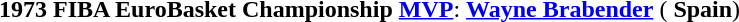<table width=95%>
<tr align=center>
<td><strong>1973 FIBA EuroBasket Championship <a href='#'>MVP</a></strong>: <strong><a href='#'>Wayne Brabender</a></strong> ( <strong>Spain</strong>)</td>
</tr>
</table>
